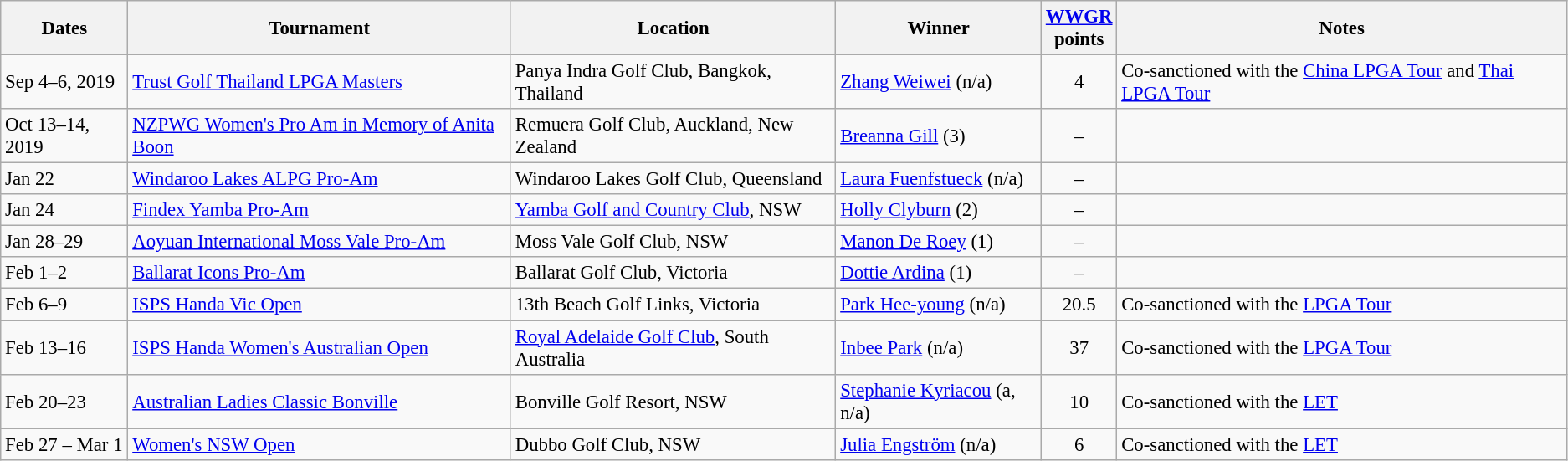<table class="wikitable sortable" style="font-size:95%">
<tr>
<th>Dates</th>
<th>Tournament</th>
<th>Location</th>
<th>Winner</th>
<th><a href='#'>WWGR</a><br>points</th>
<th>Notes</th>
</tr>
<tr>
<td>Sep 4–6, 2019</td>
<td><a href='#'>Trust Golf Thailand LPGA Masters</a></td>
<td>Panya Indra Golf Club, Bangkok, Thailand</td>
<td> <a href='#'>Zhang Weiwei</a> (n/a)</td>
<td align=center>4</td>
<td>Co-sanctioned with the <a href='#'>China LPGA Tour</a> and <a href='#'>Thai LPGA Tour</a></td>
</tr>
<tr>
<td>Oct 13–14, 2019</td>
<td><a href='#'>NZPWG Women's Pro Am in Memory of Anita Boon</a></td>
<td>Remuera Golf Club, Auckland, New Zealand</td>
<td> <a href='#'>Breanna Gill</a> (3)</td>
<td align=center>–</td>
<td></td>
</tr>
<tr>
<td>Jan 22</td>
<td><a href='#'>Windaroo Lakes ALPG Pro-Am</a></td>
<td>Windaroo Lakes Golf Club, Queensland</td>
<td> <a href='#'>Laura Fuenfstueck</a> (n/a)</td>
<td align=center>–</td>
<td></td>
</tr>
<tr>
<td>Jan 24</td>
<td><a href='#'>Findex Yamba Pro-Am</a></td>
<td><a href='#'>Yamba Golf and Country Club</a>, NSW</td>
<td> <a href='#'>Holly Clyburn</a> (2)</td>
<td align=center>–</td>
<td></td>
</tr>
<tr>
<td>Jan 28–29</td>
<td><a href='#'>Aoyuan International Moss Vale Pro-Am</a></td>
<td>Moss Vale Golf Club, NSW</td>
<td> <a href='#'>Manon De Roey</a> (1)</td>
<td align=center>–</td>
<td></td>
</tr>
<tr>
<td>Feb 1–2</td>
<td><a href='#'>Ballarat Icons Pro-Am</a></td>
<td>Ballarat Golf Club, Victoria</td>
<td> <a href='#'>Dottie Ardina</a> (1)</td>
<td align=center>–</td>
<td></td>
</tr>
<tr>
<td>Feb 6–9</td>
<td><a href='#'>ISPS Handa Vic Open</a></td>
<td>13th Beach Golf Links, Victoria</td>
<td> <a href='#'>Park Hee-young</a> (n/a)</td>
<td align=center>20.5</td>
<td>Co-sanctioned with the <a href='#'>LPGA Tour</a></td>
</tr>
<tr>
<td>Feb 13–16</td>
<td><a href='#'>ISPS Handa Women's Australian Open</a></td>
<td><a href='#'>Royal Adelaide Golf Club</a>, South Australia</td>
<td> <a href='#'>Inbee Park</a> (n/a)</td>
<td align=center>37</td>
<td>Co-sanctioned with the <a href='#'>LPGA Tour</a></td>
</tr>
<tr>
<td>Feb 20–23</td>
<td><a href='#'>Australian Ladies Classic Bonville</a></td>
<td>Bonville Golf Resort, NSW</td>
<td> <a href='#'>Stephanie Kyriacou</a> (a, n/a)</td>
<td align=center>10</td>
<td>Co-sanctioned with the <a href='#'>LET</a></td>
</tr>
<tr>
<td>Feb 27 – Mar 1</td>
<td><a href='#'>Women's NSW Open</a></td>
<td>Dubbo Golf Club, NSW</td>
<td> <a href='#'>Julia Engström</a> (n/a)</td>
<td align=center>6</td>
<td>Co-sanctioned with the <a href='#'>LET</a></td>
</tr>
</table>
